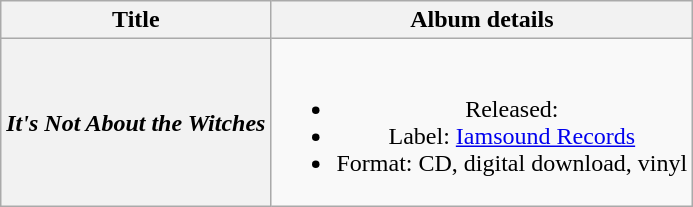<table class="wikitable plainrowheaders" style="text-align:center;">
<tr>
<th scope="col">Title</th>
<th scope="col">Album details</th>
</tr>
<tr>
<th scope="row"><em>It's Not About the Witches</em></th>
<td><br><ul><li>Released: </li><li>Label: <a href='#'>Iamsound Records</a></li><li>Format: CD, digital download, vinyl</li></ul></td>
</tr>
</table>
